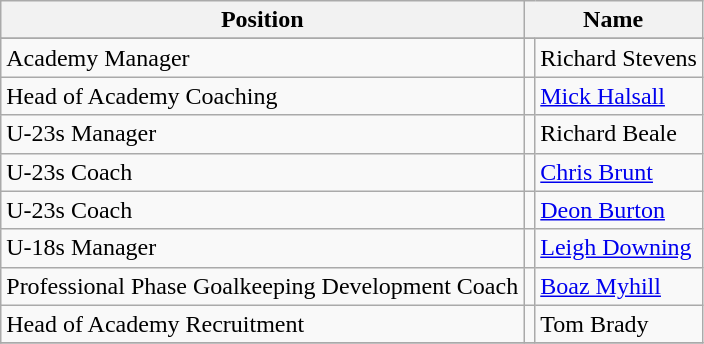<table class=wikitable>
<tr>
<th>Position</th>
<th colspan=2>Name</th>
</tr>
<tr>
</tr>
<tr>
<td>Academy Manager</td>
<td></td>
<td>Richard Stevens</td>
</tr>
<tr>
<td>Head of Academy Coaching</td>
<td></td>
<td><a href='#'>Mick Halsall</a></td>
</tr>
<tr>
<td>U-23s Manager</td>
<td></td>
<td>Richard Beale</td>
</tr>
<tr>
<td>U-23s Coach</td>
<td></td>
<td><a href='#'>Chris Brunt</a></td>
</tr>
<tr>
<td>U-23s Coach</td>
<td></td>
<td><a href='#'>Deon Burton</a></td>
</tr>
<tr>
<td>U-18s Manager</td>
<td></td>
<td><a href='#'>Leigh Downing</a></td>
</tr>
<tr>
<td>Professional Phase Goalkeeping Development Coach</td>
<td></td>
<td><a href='#'>Boaz Myhill</a></td>
</tr>
<tr>
<td>Head of Academy Recruitment</td>
<td></td>
<td>Tom Brady</td>
</tr>
<tr>
</tr>
</table>
